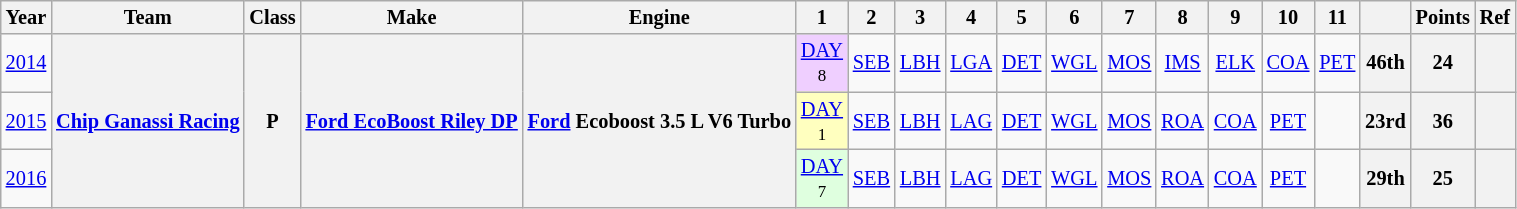<table class="wikitable" style="text-align:center; font-size:85%">
<tr>
<th>Year</th>
<th>Team</th>
<th>Class</th>
<th>Make</th>
<th>Engine</th>
<th>1</th>
<th>2</th>
<th>3</th>
<th>4</th>
<th>5</th>
<th>6</th>
<th>7</th>
<th>8</th>
<th>9</th>
<th>10</th>
<th>11</th>
<th></th>
<th>Points</th>
<th>Ref</th>
</tr>
<tr>
<td><a href='#'>2014</a></td>
<th rowspan=3><a href='#'>Chip Ganassi Racing</a></th>
<th rowspan=3>P</th>
<th rowspan=3><a href='#'>Ford EcoBoost Riley DP</a></th>
<th rowspan=3><a href='#'>Ford</a> Ecoboost 3.5 L V6 Turbo</th>
<td style="background:#EFCFFF;"><a href='#'>DAY</a><br><small>8</small></td>
<td><a href='#'>SEB</a></td>
<td><a href='#'>LBH</a></td>
<td><a href='#'>LGA</a></td>
<td><a href='#'>DET</a></td>
<td><a href='#'>WGL</a></td>
<td><a href='#'>MOS</a></td>
<td><a href='#'>IMS</a></td>
<td><a href='#'>ELK</a></td>
<td><a href='#'>COA</a></td>
<td><a href='#'>PET</a></td>
<th>46th</th>
<th>24</th>
<th></th>
</tr>
<tr>
<td><a href='#'>2015</a></td>
<td style="background:#FFFFBF;"><a href='#'>DAY</a><br><small>1</small></td>
<td><a href='#'>SEB</a></td>
<td><a href='#'>LBH</a></td>
<td><a href='#'>LAG</a></td>
<td><a href='#'>DET</a></td>
<td><a href='#'>WGL</a></td>
<td><a href='#'>MOS</a></td>
<td><a href='#'>ROA</a></td>
<td><a href='#'>COA</a></td>
<td><a href='#'>PET</a></td>
<td></td>
<th>23rd</th>
<th>36</th>
<th></th>
</tr>
<tr>
<td><a href='#'>2016</a></td>
<td style="background:#DFFFDF;"><a href='#'>DAY</a><br><small>7</small></td>
<td><a href='#'>SEB</a></td>
<td><a href='#'>LBH</a></td>
<td><a href='#'>LAG</a></td>
<td><a href='#'>DET</a></td>
<td><a href='#'>WGL</a></td>
<td><a href='#'>MOS</a></td>
<td><a href='#'>ROA</a></td>
<td><a href='#'>COA</a></td>
<td><a href='#'>PET</a></td>
<td></td>
<th>29th</th>
<th>25</th>
<th></th>
</tr>
</table>
